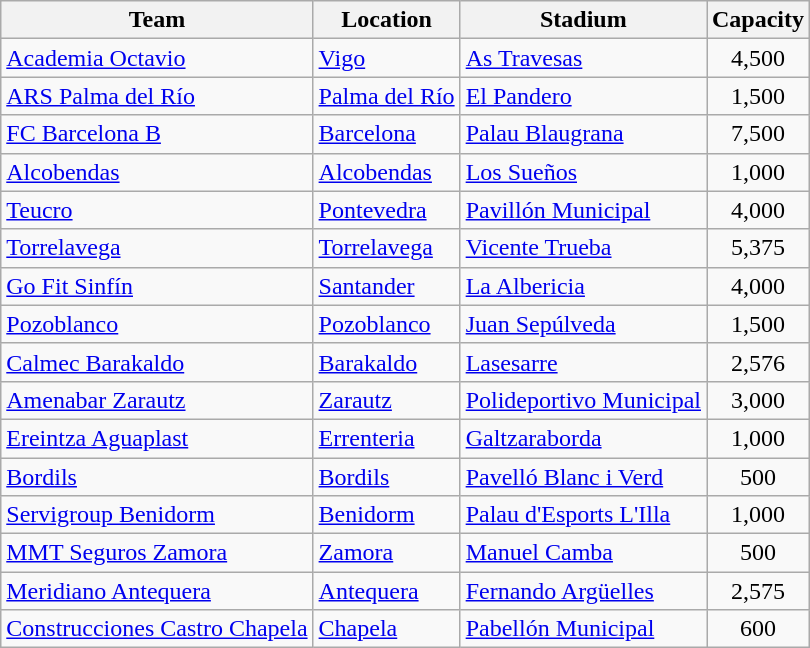<table class="wikitable sortable">
<tr>
<th>Team</th>
<th>Location</th>
<th>Stadium</th>
<th>Capacity</th>
</tr>
<tr>
<td><a href='#'>Academia Octavio</a></td>
<td><a href='#'>Vigo</a></td>
<td><a href='#'>As Travesas</a></td>
<td align="center">4,500</td>
</tr>
<tr>
<td><a href='#'>ARS Palma del Río</a></td>
<td><a href='#'>Palma del Río</a></td>
<td><a href='#'>El Pandero</a></td>
<td align="center">1,500</td>
</tr>
<tr>
<td><a href='#'>FC Barcelona B</a></td>
<td><a href='#'>Barcelona</a></td>
<td><a href='#'>Palau Blaugrana</a></td>
<td align="center">7,500</td>
</tr>
<tr>
<td><a href='#'>Alcobendas</a></td>
<td><a href='#'>Alcobendas</a></td>
<td><a href='#'>Los Sueños</a></td>
<td align="center">1,000</td>
</tr>
<tr>
<td><a href='#'>Teucro</a></td>
<td><a href='#'>Pontevedra</a></td>
<td><a href='#'>Pavillón Municipal</a></td>
<td align="center">4,000</td>
</tr>
<tr>
<td><a href='#'>Torrelavega</a></td>
<td><a href='#'>Torrelavega</a></td>
<td><a href='#'>Vicente Trueba</a></td>
<td align="center">5,375</td>
</tr>
<tr>
<td><a href='#'>Go Fit Sinfín</a></td>
<td><a href='#'>Santander</a></td>
<td><a href='#'>La Albericia</a></td>
<td align="center">4,000</td>
</tr>
<tr>
<td><a href='#'>Pozoblanco</a></td>
<td><a href='#'>Pozoblanco</a></td>
<td><a href='#'>Juan Sepúlveda</a></td>
<td align="center">1,500</td>
</tr>
<tr>
<td><a href='#'>Calmec Barakaldo</a></td>
<td><a href='#'>Barakaldo</a></td>
<td><a href='#'>Lasesarre</a></td>
<td align="center">2,576</td>
</tr>
<tr>
<td><a href='#'>Amenabar Zarautz</a></td>
<td><a href='#'>Zarautz</a></td>
<td><a href='#'>Polideportivo Municipal</a></td>
<td align="center">3,000</td>
</tr>
<tr>
<td><a href='#'>Ereintza Aguaplast</a></td>
<td><a href='#'>Errenteria</a></td>
<td><a href='#'>Galtzaraborda</a></td>
<td align="center">1,000</td>
</tr>
<tr>
<td><a href='#'>Bordils</a></td>
<td><a href='#'>Bordils</a></td>
<td><a href='#'>Pavelló Blanc i Verd</a></td>
<td align="center">500</td>
</tr>
<tr>
<td><a href='#'>Servigroup Benidorm</a></td>
<td><a href='#'>Benidorm</a></td>
<td><a href='#'>Palau d'Esports L'Illa</a></td>
<td align="center">1,000</td>
</tr>
<tr>
<td><a href='#'>MMT Seguros Zamora</a></td>
<td><a href='#'>Zamora</a></td>
<td><a href='#'>Manuel Camba</a></td>
<td align="center">500</td>
</tr>
<tr>
<td><a href='#'>Meridiano Antequera</a></td>
<td><a href='#'>Antequera</a></td>
<td><a href='#'>Fernando Argüelles</a></td>
<td align="center">2,575</td>
</tr>
<tr>
<td><a href='#'>Construcciones Castro Chapela</a></td>
<td><a href='#'>Chapela</a></td>
<td><a href='#'>Pabellón Municipal</a></td>
<td align="center">600</td>
</tr>
</table>
